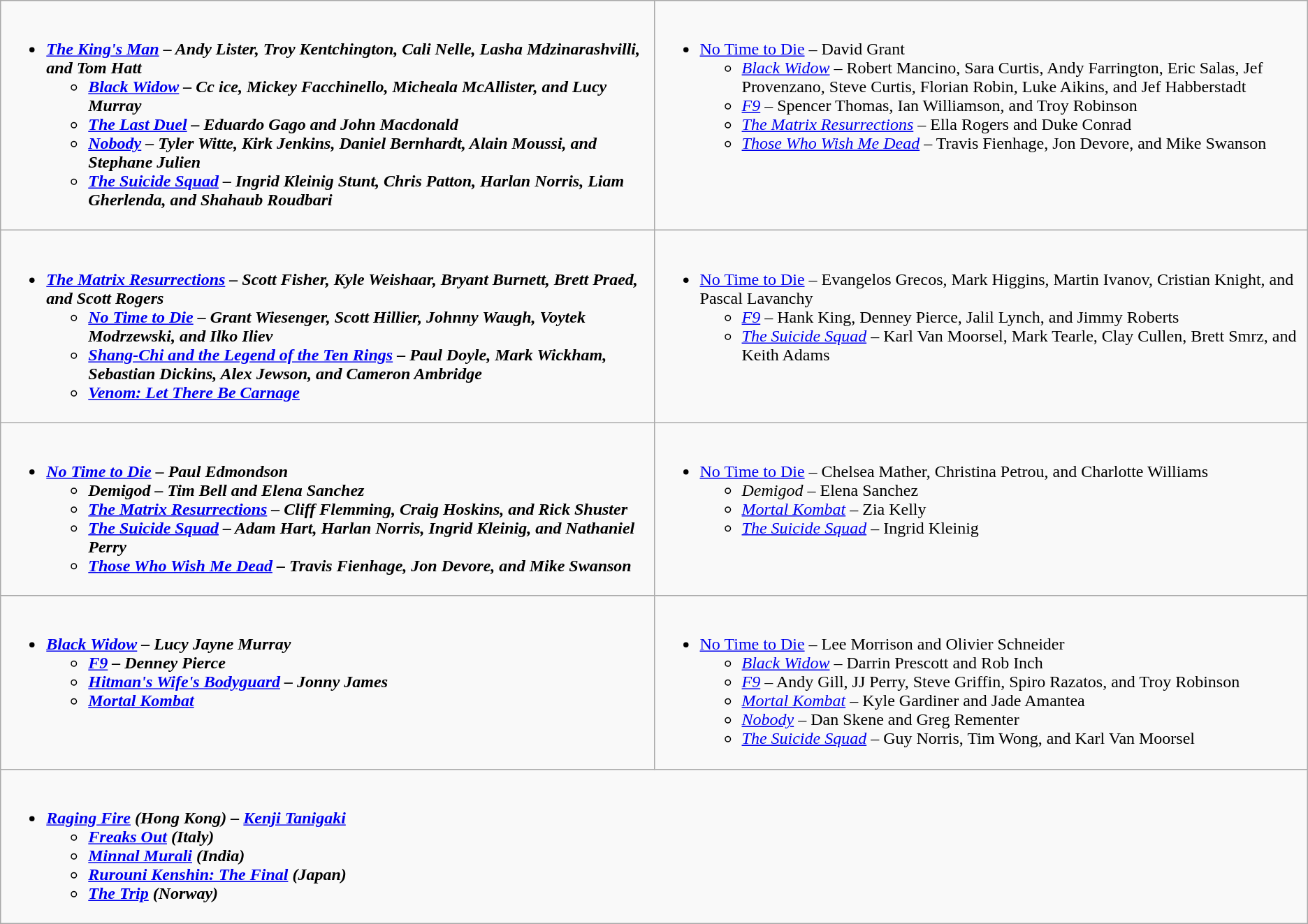<table class="wikitable" style="width="100%">
<tr>
<td valign="top" width="50%"><br><ul><li><strong><em><a href='#'>The King's Man</a><em> – Andy Lister, Troy Kentchington, Cali Nelle, Lasha Mdzinarashvilli, and Tom Hatt<strong><ul><li></em><a href='#'>Black Widow</a><em> – Cc ice, Mickey Facchinello, Micheala McAllister, and Lucy Murray</li><li></em><a href='#'>The Last Duel</a><em> – Eduardo Gago and John Macdonald</li><li></em><a href='#'>Nobody</a><em> – Tyler Witte, Kirk Jenkins, Daniel Bernhardt, Alain Moussi, and Stephane Julien</li><li></em><a href='#'>The Suicide Squad</a><em> – Ingrid Kleinig Stunt, Chris Patton, Harlan Norris, Liam Gherlenda, and Shahaub Roudbari</li></ul></li></ul></td>
<td valign="top" width="50%"><br><ul><li></em></strong><a href='#'>No Time to Die</a></em> – David Grant</strong><ul><li><em><a href='#'>Black Widow</a></em> – Robert Mancino, Sara Curtis, Andy Farrington, Eric Salas, Jef Provenzano, Steve Curtis, Florian Robin, Luke Aikins, and Jef Habberstadt</li><li><em><a href='#'>F9</a></em> – Spencer Thomas, Ian Williamson, and Troy Robinson</li><li><em><a href='#'>The Matrix Resurrections</a></em> – Ella Rogers and Duke Conrad</li><li><em><a href='#'>Those Who Wish Me Dead</a></em>  – Travis Fienhage, Jon Devore, and Mike Swanson</li></ul></li></ul></td>
</tr>
<tr>
<td valign="top" width="50%"><br><ul><li><strong><em><a href='#'>The Matrix Resurrections</a><em> – Scott Fisher, Kyle Weishaar, Bryant Burnett, Brett Praed, and Scott Rogers<strong><ul><li></em><a href='#'>No Time to Die</a><em> – Grant Wiesenger, Scott Hillier, Johnny Waugh, Voytek Modrzewski, and Ilko Iliev</li><li></em><a href='#'>Shang-Chi and the Legend of the Ten Rings</a><em> – Paul Doyle, Mark Wickham, Sebastian Dickins, Alex Jewson, and Cameron Ambridge</li><li></em><a href='#'>Venom: Let There Be Carnage</a><em></li></ul></li></ul></td>
<td valign="top" width="50%"><br><ul><li></em></strong><a href='#'>No Time to Die</a></em> – Evangelos Grecos, Mark Higgins, Martin Ivanov, Cristian Knight, and Pascal Lavanchy</strong><ul><li><em><a href='#'>F9</a></em> – Hank King, Denney Pierce, Jalil Lynch, and Jimmy Roberts</li><li><em><a href='#'>The Suicide Squad</a></em> – Karl Van Moorsel, Mark Tearle, Clay Cullen, Brett Smrz, and Keith Adams</li></ul></li></ul></td>
</tr>
<tr>
<td valign="top" width="50%"><br><ul><li><strong><em><a href='#'>No Time to Die</a><em> – Paul Edmondson<strong><ul><li></em>Demigod<em> – Tim Bell and Elena Sanchez</li><li></em><a href='#'>The Matrix Resurrections</a><em> – Cliff Flemming, Craig Hoskins, and Rick Shuster</li><li></em><a href='#'>The Suicide Squad</a><em> – Adam Hart, Harlan Norris, Ingrid Kleinig, and Nathaniel Perry</li><li></em><a href='#'>Those Who Wish Me Dead</a><em> – Travis Fienhage, Jon Devore, and Mike Swanson</li></ul></li></ul></td>
<td valign="top" width="50%"><br><ul><li></em></strong><a href='#'>No Time to Die</a></em> – Chelsea Mather, Christina Petrou, and Charlotte Williams</strong><ul><li><em>Demigod</em> – Elena Sanchez</li><li><em><a href='#'>Mortal Kombat</a></em> – Zia Kelly</li><li><em><a href='#'>The Suicide Squad</a></em> – Ingrid Kleinig</li></ul></li></ul></td>
</tr>
<tr>
<td valign="top" width="50%"><br><ul><li><strong><em><a href='#'>Black Widow</a><em> – Lucy Jayne Murray<strong><ul><li></em><a href='#'>F9</a><em> – Denney Pierce</li><li></em><a href='#'>Hitman's Wife's Bodyguard</a><em> – Jonny James</li><li></em><a href='#'>Mortal Kombat</a><em></li></ul></li></ul></td>
<td valign="top" width="50%"><br><ul><li></em></strong><a href='#'>No Time to Die</a></em> – Lee Morrison and Olivier Schneider</strong><ul><li><em><a href='#'>Black Widow</a></em> – Darrin Prescott and Rob Inch</li><li><em><a href='#'>F9</a></em> – Andy Gill, JJ Perry, Steve Griffin, Spiro Razatos, and Troy Robinson</li><li><em><a href='#'>Mortal Kombat</a></em> – Kyle Gardiner and Jade Amantea</li><li><em><a href='#'>Nobody</a></em> – Dan Skene and Greg Rementer</li><li><em><a href='#'>The Suicide Squad</a></em> – Guy Norris, Tim Wong, and Karl Van Moorsel</li></ul></li></ul></td>
</tr>
<tr>
<td valign="top" width="50%" colspan="2"><br><ul><li><strong><em><a href='#'>Raging Fire</a><em> (Hong Kong) – <a href='#'>Kenji Tanigaki</a><strong><ul><li></em><a href='#'>Freaks Out</a><em> (Italy)</li><li></em><a href='#'>Minnal Murali</a><em> (India)</li><li></em><a href='#'>Rurouni Kenshin: The Final</a><em> (Japan)</li><li></em><a href='#'>The Trip</a><em> (Norway)</li></ul></li></ul></td>
</tr>
</table>
